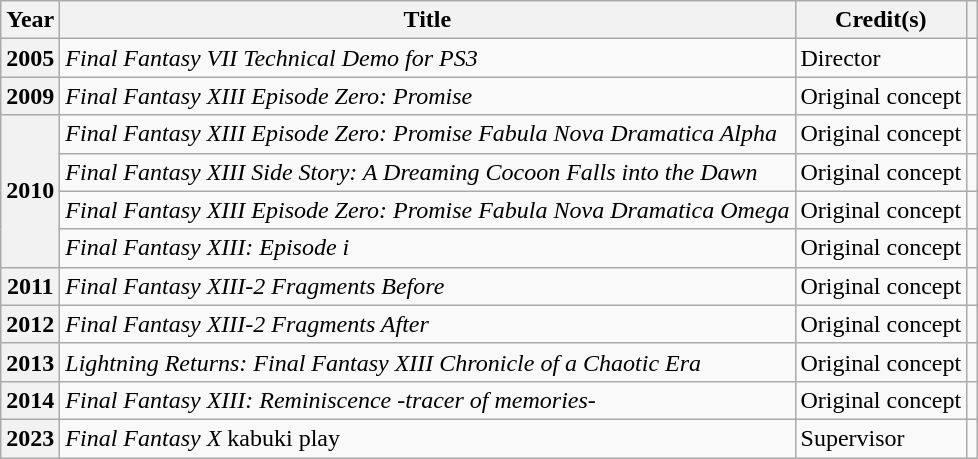<table class="wikitable sortable">
<tr>
<th scope="col">Year</th>
<th scope="col">Title</th>
<th scope="col">Credit(s)</th>
<th scope="col"></th>
</tr>
<tr>
<th scope="row">2005</th>
<td><em>Final Fantasy VII Technical Demo for PS3</em></td>
<td>Director</td>
<td></td>
</tr>
<tr>
<th scope="row">2009</th>
<td><em>Final Fantasy XIII Episode Zero: Promise</em></td>
<td>Original concept</td>
<td></td>
</tr>
<tr>
<th rowspan="4" scope="row">2010</th>
<td><em>Final Fantasy XIII Episode Zero: Promise Fabula Nova Dramatica Alpha</em></td>
<td>Original concept</td>
<td></td>
</tr>
<tr>
<td><em>Final Fantasy XIII Side Story: A Dreaming Cocoon Falls into the Dawn</em></td>
<td>Original concept</td>
<td></td>
</tr>
<tr>
<td><em>Final Fantasy XIII Episode Zero: Promise Fabula Nova Dramatica Omega</em></td>
<td>Original concept</td>
<td></td>
</tr>
<tr>
<td><em>Final Fantasy XIII: Episode i</em></td>
<td>Original concept</td>
<td></td>
</tr>
<tr>
<th scope="row">2011</th>
<td><em>Final Fantasy XIII-2 Fragments Before</em></td>
<td>Original concept</td>
<td></td>
</tr>
<tr>
<th scope="row">2012</th>
<td><em>Final Fantasy XIII-2 Fragments After</em></td>
<td>Original concept</td>
<td></td>
</tr>
<tr>
<th scope="row">2013</th>
<td><em>Lightning Returns: Final Fantasy XIII Chronicle of a Chaotic Era</em></td>
<td>Original concept</td>
<td></td>
</tr>
<tr>
<th scope="row">2014</th>
<td><em>Final Fantasy XIII: Reminiscence -tracer of memories-</em></td>
<td>Original concept</td>
<td></td>
</tr>
<tr>
<th scope="row">2023</th>
<td><em>Final Fantasy X</em> kabuki play</td>
<td>Supervisor</td>
<td></td>
</tr>
</table>
